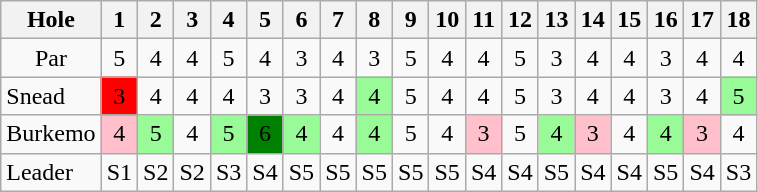<table class="wikitable" style="text-align:center">
<tr>
<th>Hole</th>
<th> 1 </th>
<th> 2 </th>
<th> 3 </th>
<th> 4 </th>
<th> 5 </th>
<th> 6 </th>
<th> 7 </th>
<th> 8 </th>
<th> 9 </th>
<th>10</th>
<th>11</th>
<th>12</th>
<th>13</th>
<th>14</th>
<th>15</th>
<th>16</th>
<th>17</th>
<th>18</th>
</tr>
<tr>
<td>Par</td>
<td>5</td>
<td>4</td>
<td>4</td>
<td>5</td>
<td>4</td>
<td>3</td>
<td>4</td>
<td>3</td>
<td>5</td>
<td>4</td>
<td>4</td>
<td>5</td>
<td>3</td>
<td>4</td>
<td>4</td>
<td>3</td>
<td>4</td>
<td>4</td>
</tr>
<tr>
<td align=left> Snead</td>
<td style="background: Red;">3</td>
<td>4</td>
<td>4</td>
<td>4</td>
<td>3</td>
<td>3</td>
<td>4</td>
<td style="background: PaleGreen;">4</td>
<td>5</td>
<td>4</td>
<td>4</td>
<td>5</td>
<td>3</td>
<td>4</td>
<td>4</td>
<td>3</td>
<td>4</td>
<td style="background: PaleGreen;">5</td>
</tr>
<tr>
<td align=left> Burkemo</td>
<td style="background: Pink;">4</td>
<td style="background: PaleGreen;">5</td>
<td>4</td>
<td style="background: PaleGreen;">5</td>
<td style="background: Green;">6</td>
<td style="background: PaleGreen;">4</td>
<td>4</td>
<td style="background: PaleGreen;">4</td>
<td>5</td>
<td>4</td>
<td style="background: Pink;">3</td>
<td>5</td>
<td style="background: PaleGreen;">4</td>
<td style="background: Pink;">3</td>
<td>4</td>
<td style="background: PaleGreen;">4</td>
<td style="background: Pink;">3</td>
<td>4</td>
</tr>
<tr>
<td align=left>Leader</td>
<td>S1</td>
<td>S2</td>
<td>S2</td>
<td>S3</td>
<td>S4</td>
<td>S5</td>
<td>S5</td>
<td>S5</td>
<td>S5</td>
<td>S5</td>
<td>S4</td>
<td>S4</td>
<td>S5</td>
<td>S4</td>
<td>S4</td>
<td>S5</td>
<td>S4</td>
<td>S3</td>
</tr>
</table>
